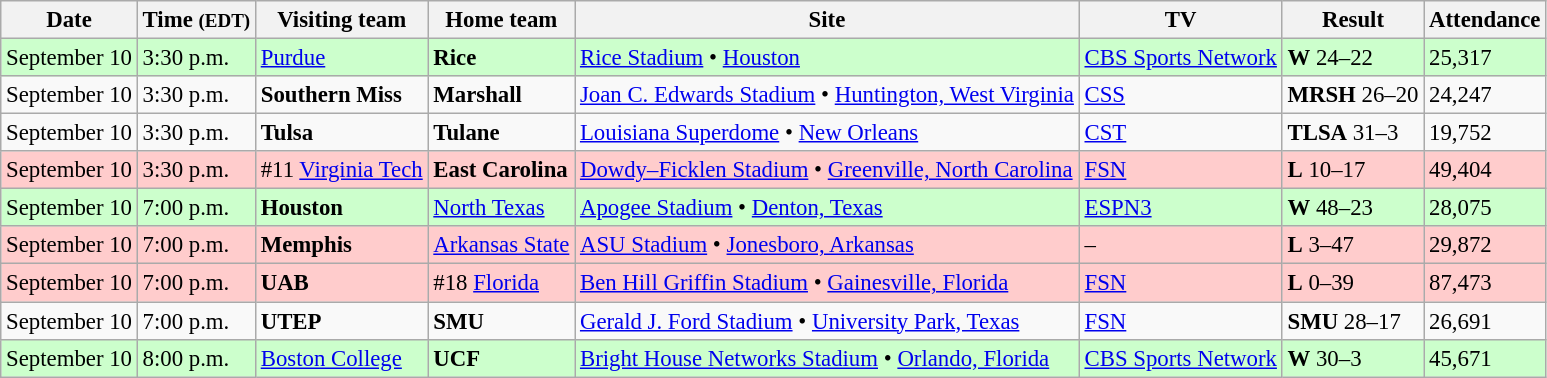<table class="wikitable" style="font-size:95%;">
<tr>
<th>Date</th>
<th>Time <small>(EDT)</small></th>
<th>Visiting team</th>
<th>Home team</th>
<th>Site</th>
<th>TV</th>
<th>Result</th>
<th>Attendance</th>
</tr>
<tr bgcolor=#ccffcc>
<td>September 10</td>
<td>3:30 p.m.</td>
<td><a href='#'>Purdue</a></td>
<td><strong>Rice</strong></td>
<td><a href='#'>Rice Stadium</a> • <a href='#'>Houston</a></td>
<td><a href='#'>CBS Sports Network</a></td>
<td><strong>W</strong> 24–22</td>
<td>25,317</td>
</tr>
<tr bgcolor=>
<td>September 10</td>
<td>3:30 p.m.</td>
<td><strong>Southern Miss</strong></td>
<td><strong>Marshall</strong></td>
<td><a href='#'>Joan C. Edwards Stadium</a> • <a href='#'>Huntington, West Virginia</a></td>
<td><a href='#'>CSS</a></td>
<td><strong>MRSH</strong> 26–20</td>
<td>24,247</td>
</tr>
<tr bgcolor=>
<td>September 10</td>
<td>3:30 p.m.</td>
<td><strong>Tulsa</strong></td>
<td><strong>Tulane</strong></td>
<td><a href='#'>Louisiana Superdome</a> • <a href='#'>New Orleans</a></td>
<td><a href='#'>CST</a></td>
<td><strong>TLSA</strong> 31–3</td>
<td>19,752</td>
</tr>
<tr bgcolor=#ffcccc>
<td>September 10</td>
<td>3:30 p.m.</td>
<td>#11 <a href='#'>Virginia Tech</a></td>
<td><strong>East Carolina</strong></td>
<td><a href='#'>Dowdy–Ficklen Stadium</a> • <a href='#'>Greenville, North Carolina</a></td>
<td><a href='#'>FSN</a></td>
<td><strong>L</strong> 10–17</td>
<td>49,404</td>
</tr>
<tr bgcolor=#ccffcc>
<td>September 10</td>
<td>7:00 p.m.</td>
<td><strong>Houston</strong></td>
<td><a href='#'>North Texas</a></td>
<td><a href='#'>Apogee Stadium</a> • <a href='#'>Denton, Texas</a></td>
<td><a href='#'>ESPN3</a></td>
<td><strong>W</strong> 48–23</td>
<td>28,075</td>
</tr>
<tr bgcolor=#ffcccc>
<td>September 10</td>
<td>7:00 p.m.</td>
<td><strong>Memphis</strong></td>
<td><a href='#'>Arkansas State</a></td>
<td><a href='#'>ASU Stadium</a> • <a href='#'>Jonesboro, Arkansas</a></td>
<td>–</td>
<td><strong>L</strong> 3–47</td>
<td>29,872</td>
</tr>
<tr bgcolor=#ffcccc>
<td>September 10</td>
<td>7:00 p.m.</td>
<td><strong>UAB</strong></td>
<td>#18 <a href='#'>Florida</a></td>
<td><a href='#'>Ben Hill Griffin Stadium</a> • <a href='#'>Gainesville, Florida</a></td>
<td><a href='#'>FSN</a></td>
<td><strong>L</strong> 0–39</td>
<td>87,473</td>
</tr>
<tr bgcolor=>
<td>September 10</td>
<td>7:00 p.m.</td>
<td><strong>UTEP</strong></td>
<td><strong>SMU</strong></td>
<td><a href='#'>Gerald J. Ford Stadium</a> • <a href='#'>University Park, Texas</a></td>
<td><a href='#'>FSN</a></td>
<td><strong>SMU</strong> 28–17</td>
<td>26,691</td>
</tr>
<tr bgcolor=#ccffcc>
<td>September 10</td>
<td>8:00 p.m.</td>
<td><a href='#'>Boston College</a></td>
<td><strong>UCF</strong></td>
<td><a href='#'>Bright House Networks Stadium</a> • <a href='#'>Orlando, Florida</a></td>
<td><a href='#'>CBS Sports Network</a></td>
<td><strong>W</strong> 30–3</td>
<td>45,671</td>
</tr>
</table>
